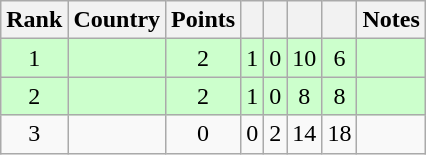<table class="wikitable sortable" style="text-align: center;">
<tr>
<th>Rank</th>
<th>Country</th>
<th>Points</th>
<th></th>
<th></th>
<th></th>
<th></th>
<th>Notes</th>
</tr>
<tr style="background:#cfc;">
<td>1</td>
<td align=left></td>
<td>2</td>
<td>1</td>
<td>0</td>
<td>10</td>
<td>6</td>
<td></td>
</tr>
<tr style="background:#cfc;">
<td>2</td>
<td align=left></td>
<td>2</td>
<td>1</td>
<td>0</td>
<td>8</td>
<td>8</td>
<td></td>
</tr>
<tr>
<td>3</td>
<td align=left></td>
<td>0</td>
<td>0</td>
<td>2</td>
<td>14</td>
<td>18</td>
<td></td>
</tr>
</table>
